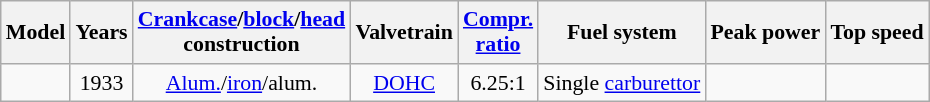<table class="wikitable" style="text-align:center; font-size:91%;">
<tr>
<th>Model</th>
<th>Years</th>
<th style="line-height:1.2em;"><a href='#'>Crankcase</a>/<wbr><a href='#'>block</a>/<a href='#'>head</a><br>construction</th>
<th>Valvetrain</th>
<th style="line-height:1.2em;"><a href='#'>Compr.<br>ratio</a></th>
<th style="line-height:1.2em;">Fuel system</th>
<th>Peak power</th>
<th>Top speed</th>
</tr>
<tr>
<td></td>
<td>1933</td>
<td><a href='#'>Alum.</a>/<a href='#'>iron</a>/alum.</td>
<td><a href='#'>DOHC</a></td>
<td>6.25:1</td>
<td style="line-height:1.3em;">Single <a href='#'>carburettor</a></td>
<td style="line-height:1.3em;"> </td>
<td style="line-height:1.3em;"></td>
</tr>
</table>
